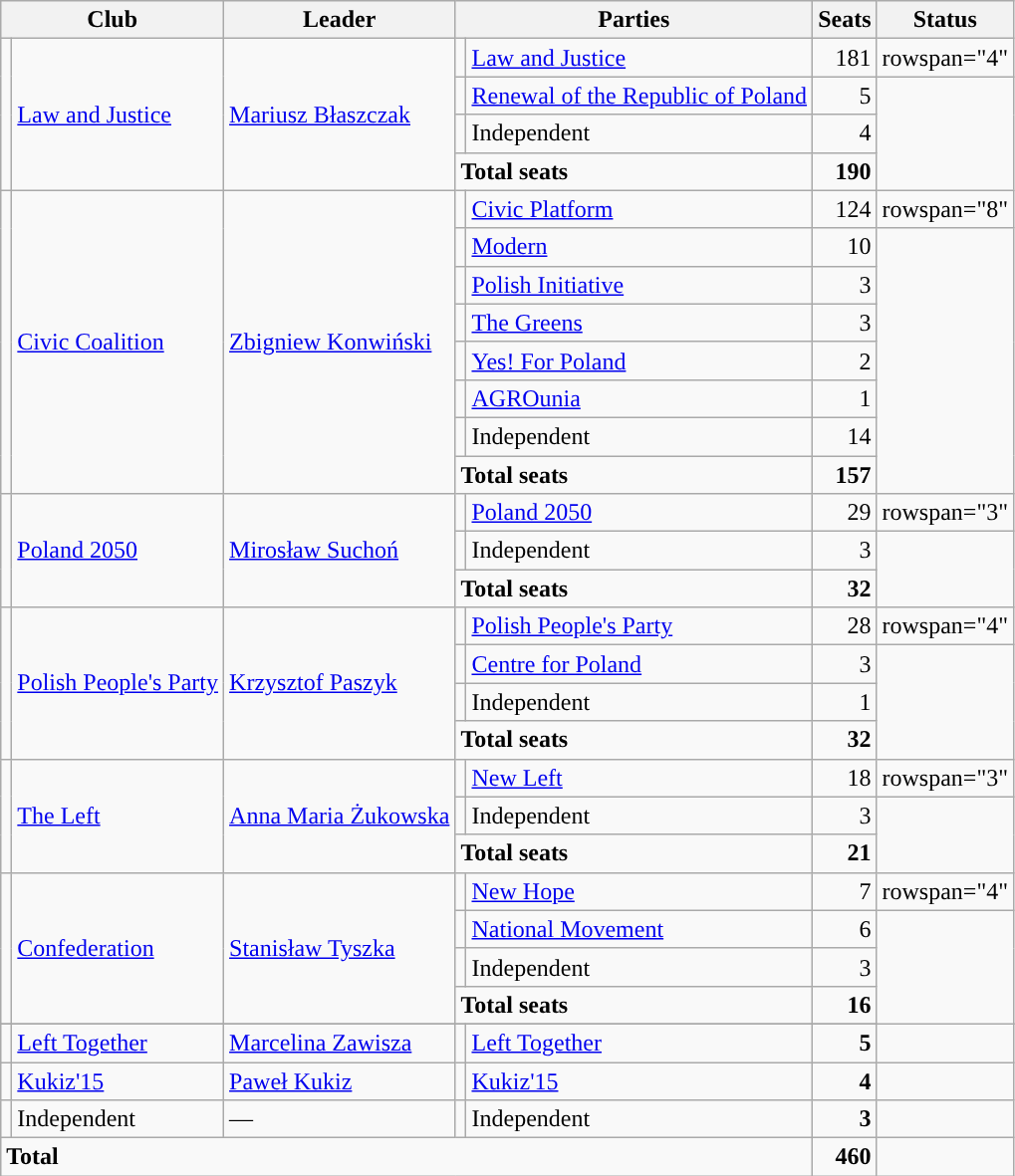<table class="wikitable">
<tr>
<th colspan="2">Club</th>
<th>Leader</th>
<th colspan="2">Parties</th>
<th>Seats</th>
<th>Status</th>
</tr>
<tr>
<td rowspan="4" style="background: "></td>
<td rowspan="4"><a href='#'>Law and Justice</a></td>
<td rowspan="4"><a href='#'>Mariusz Błaszczak</a></td>
<td style="background: "></td>
<td><a href='#'>Law and Justice</a></td>
<td align=right>181</td>
<td>rowspan="4" </td>
</tr>
<tr>
<td style="background: "></td>
<td><a href='#'>Renewal of the Republic of Poland</a></td>
<td align=right>5</td>
</tr>
<tr>
<td style="background: "></td>
<td>Independent</td>
<td align=right>4</td>
</tr>
<tr>
<td colspan=2><strong>Total seats</strong></td>
<td align=right><strong>190</strong></td>
</tr>
<tr>
<td rowspan="8" style="background: "></td>
<td rowspan="8"><a href='#'>Civic Coalition</a></td>
<td rowspan="8"><a href='#'>Zbigniew Konwiński</a></td>
<td style="background: "></td>
<td><a href='#'>Civic Platform</a></td>
<td align=right>124</td>
<td>rowspan="8" </td>
</tr>
<tr>
<td style="background: "></td>
<td><a href='#'>Modern</a></td>
<td align=right>10</td>
</tr>
<tr>
<td style="background: "></td>
<td><a href='#'>Polish Initiative</a></td>
<td align=right>3</td>
</tr>
<tr>
<td style="background: "></td>
<td><a href='#'>The Greens</a></td>
<td align=right>3</td>
</tr>
<tr>
<td style="background: "></td>
<td><a href='#'>Yes! For Poland</a></td>
<td align=right>2</td>
</tr>
<tr>
<td style="background: "></td>
<td><a href='#'>AGROunia</a></td>
<td align=right>1</td>
</tr>
<tr>
<td style="background: "></td>
<td>Independent</td>
<td align=right>14</td>
</tr>
<tr>
<td colspan=2><strong>Total seats</strong></td>
<td align=right><strong>157</strong></td>
</tr>
<tr>
<td rowspan="3" style="background: "></td>
<td rowspan="3"><a href='#'>Poland 2050</a></td>
<td rowspan="3"><a href='#'>Mirosław Suchoń</a></td>
<td style="background: "></td>
<td><a href='#'>Poland 2050</a></td>
<td align=right>29</td>
<td>rowspan="3" </td>
</tr>
<tr>
<td style="background: "></td>
<td>Independent</td>
<td align=right>3</td>
</tr>
<tr>
<td colspan=2><strong>Total seats</strong></td>
<td align=right><strong>32</strong></td>
</tr>
<tr>
<td rowspan="4" style="background: "></td>
<td rowspan="4"><a href='#'>Polish People's Party</a></td>
<td rowspan="4"><a href='#'>Krzysztof Paszyk</a></td>
<td style="background: "></td>
<td><a href='#'>Polish People's Party</a></td>
<td align=right>28</td>
<td>rowspan="4" </td>
</tr>
<tr>
<td style="background: "></td>
<td><a href='#'>Centre for Poland</a></td>
<td align=right>3</td>
</tr>
<tr>
<td style="background: "></td>
<td>Independent</td>
<td align=right>1</td>
</tr>
<tr>
<td colspan=2><strong>Total seats</strong></td>
<td align=right><strong>32</strong></td>
</tr>
<tr>
<td rowspan="3" style="background: "></td>
<td rowspan="3"><a href='#'>The Left</a></td>
<td rowspan="3"><a href='#'>Anna Maria Żukowska </a></td>
<td style="background: "></td>
<td><a href='#'>New Left</a></td>
<td align=right>18</td>
<td>rowspan="3" </td>
</tr>
<tr>
<td style="background: "></td>
<td>Independent</td>
<td align=right>3</td>
</tr>
<tr>
<td colspan="2"><strong>Total seats</strong></td>
<td align=right><strong>21</strong></td>
</tr>
<tr>
<td rowspan="4" style="background: "></td>
<td rowspan="4"><a href='#'>Confederation</a></td>
<td rowspan="4"><a href='#'>Stanisław Tyszka</a></td>
<td style="background: "></td>
<td><a href='#'>New Hope</a></td>
<td align=right>7</td>
<td>rowspan="4" </td>
</tr>
<tr>
<td style="background: "></td>
<td><a href='#'>National Movement</a></td>
<td align=right>6</td>
</tr>
<tr>
<td style="background: "></td>
<td>Independent</td>
<td align=right>3</td>
</tr>
<tr>
<td colspan=2><strong>Total seats</strong></td>
<td align=right><strong>16</strong></td>
</tr>
<tr>
</tr>
<tr>
<td style="background: "></td>
<td><a href='#'>Left Together</a></td>
<td><a href='#'>Marcelina Zawisza</a></td>
<td style="background: "></td>
<td><a href='#'>Left Together</a></td>
<td align="right"><strong>5</strong></td>
<td></td>
</tr>
<tr>
<td style="background: "></td>
<td><a href='#'>Kukiz'15</a></td>
<td><a href='#'>Paweł Kukiz</a></td>
<td style="background: "></td>
<td><a href='#'>Kukiz'15</a></td>
<td align=right><strong>4</strong></td>
<td></td>
</tr>
<tr>
<td style="background: "></td>
<td>Independent</td>
<td>—</td>
<td style="background: "></td>
<td>Independent</td>
<td align=right><strong>3</strong></td>
<td></td>
</tr>
<tr>
<td colspan=5><strong>Total</strong></td>
<td align=right><strong>460</strong></td>
</tr>
</table>
